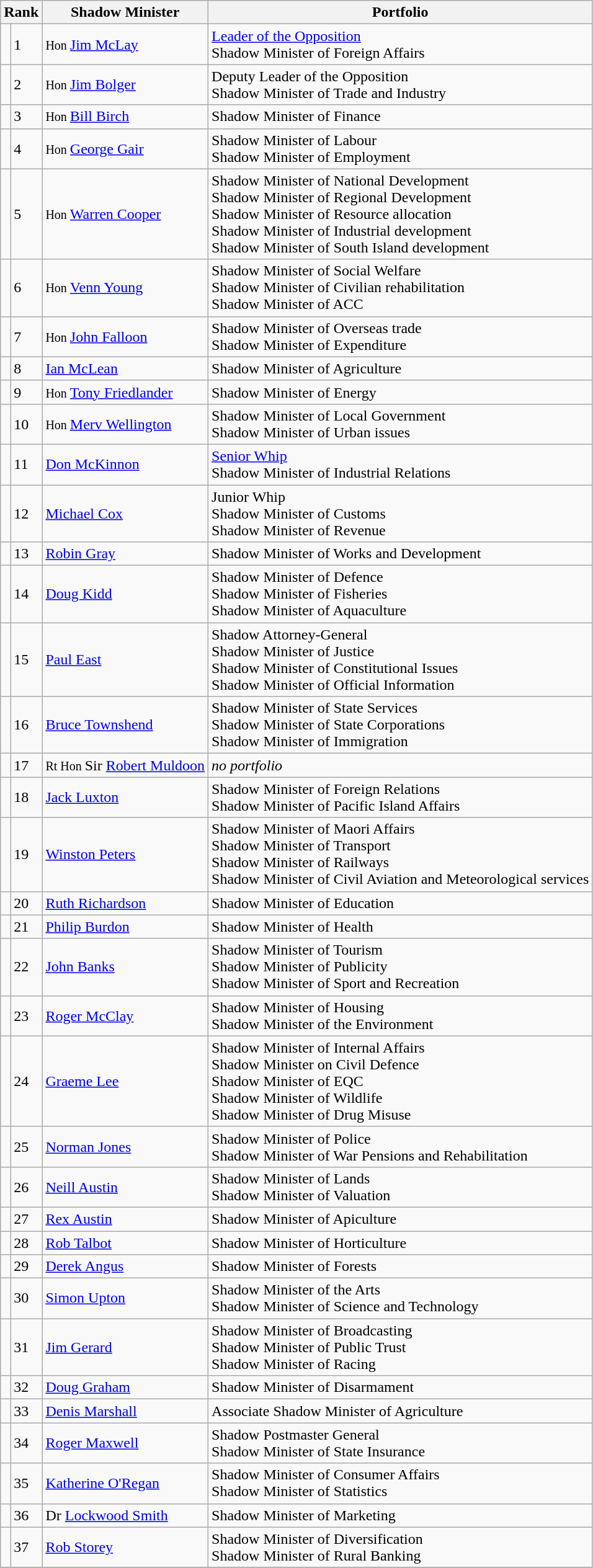<table class="wikitable">
<tr>
<th colspan="2">Rank</th>
<th>Shadow Minister</th>
<th>Portfolio</th>
</tr>
<tr>
<td bgcolor=></td>
<td>1</td>
<td><small>Hon </small><a href='#'>Jim McLay</a></td>
<td><a href='#'>Leader of the Opposition</a><br>Shadow Minister of Foreign Affairs</td>
</tr>
<tr>
<td bgcolor=></td>
<td>2</td>
<td><small>Hon </small><a href='#'>Jim Bolger</a></td>
<td>Deputy Leader of the Opposition<br>Shadow Minister of Trade and Industry</td>
</tr>
<tr>
<td bgcolor=></td>
<td>3</td>
<td><small>Hon </small><a href='#'>Bill Birch</a></td>
<td>Shadow Minister of Finance</td>
</tr>
<tr>
<td bgcolor=></td>
<td>4</td>
<td><small>Hon </small><a href='#'>George Gair</a></td>
<td>Shadow Minister of Labour<br>Shadow Minister of Employment</td>
</tr>
<tr>
<td bgcolor=></td>
<td>5</td>
<td><small>Hon </small><a href='#'>Warren Cooper</a></td>
<td>Shadow Minister of National Development<br>Shadow Minister of Regional Development<br>Shadow Minister of Resource allocation<br>Shadow Minister of Industrial development<br>Shadow Minister of South Island development</td>
</tr>
<tr>
<td bgcolor=></td>
<td>6</td>
<td><small>Hon </small><a href='#'>Venn Young</a></td>
<td>Shadow Minister of Social Welfare<br>Shadow Minister of Civilian rehabilitation<br>Shadow Minister of ACC</td>
</tr>
<tr>
<td bgcolor=></td>
<td>7</td>
<td><small>Hon </small><a href='#'>John Falloon</a></td>
<td>Shadow Minister of Overseas trade<br>Shadow Minister of Expenditure</td>
</tr>
<tr>
<td bgcolor=></td>
<td>8</td>
<td><a href='#'>Ian McLean</a></td>
<td>Shadow Minister of Agriculture</td>
</tr>
<tr>
<td bgcolor=></td>
<td>9</td>
<td><small>Hon </small><a href='#'>Tony Friedlander</a></td>
<td>Shadow Minister of Energy</td>
</tr>
<tr>
<td bgcolor=></td>
<td>10</td>
<td><small>Hon </small><a href='#'>Merv Wellington</a></td>
<td>Shadow Minister of Local Government<br>Shadow Minister of Urban issues</td>
</tr>
<tr>
<td bgcolor=></td>
<td>11</td>
<td><a href='#'>Don McKinnon</a></td>
<td><a href='#'>Senior Whip</a><br>Shadow Minister of Industrial Relations</td>
</tr>
<tr>
<td bgcolor=></td>
<td>12</td>
<td><a href='#'>Michael Cox</a></td>
<td>Junior Whip<br>Shadow Minister of Customs<br>Shadow Minister of Revenue</td>
</tr>
<tr>
<td bgcolor=></td>
<td>13</td>
<td><a href='#'>Robin Gray</a></td>
<td>Shadow Minister of Works and Development</td>
</tr>
<tr>
<td bgcolor=></td>
<td>14</td>
<td><a href='#'>Doug Kidd</a></td>
<td>Shadow Minister of Defence<br>Shadow Minister of Fisheries<br>Shadow Minister of Aquaculture</td>
</tr>
<tr>
<td bgcolor=></td>
<td>15</td>
<td><a href='#'>Paul East</a></td>
<td>Shadow Attorney-General<br>Shadow Minister of Justice<br>Shadow Minister of Constitutional Issues<br>Shadow Minister of Official Information</td>
</tr>
<tr>
<td bgcolor=></td>
<td>16</td>
<td><a href='#'>Bruce Townshend</a></td>
<td>Shadow Minister of State Services<br>Shadow Minister of State Corporations<br>Shadow Minister of Immigration</td>
</tr>
<tr>
<td bgcolor=></td>
<td>17</td>
<td><small>Rt Hon </small>Sir <a href='#'>Robert Muldoon</a></td>
<td><em>no portfolio</em></td>
</tr>
<tr>
<td bgcolor=></td>
<td>18</td>
<td><a href='#'>Jack Luxton</a></td>
<td>Shadow Minister of Foreign Relations<br>Shadow Minister of Pacific Island Affairs</td>
</tr>
<tr>
<td bgcolor=></td>
<td>19</td>
<td><a href='#'>Winston Peters</a></td>
<td>Shadow Minister of Maori Affairs<br>Shadow Minister of Transport<br>Shadow Minister of Railways<br>Shadow Minister of Civil Aviation and Meteorological services</td>
</tr>
<tr>
<td bgcolor=></td>
<td>20</td>
<td><a href='#'>Ruth Richardson</a></td>
<td>Shadow Minister of Education</td>
</tr>
<tr>
<td bgcolor=></td>
<td>21</td>
<td><a href='#'>Philip Burdon</a></td>
<td>Shadow Minister of Health</td>
</tr>
<tr>
<td bgcolor=></td>
<td>22</td>
<td><a href='#'>John Banks</a></td>
<td>Shadow Minister of Tourism<br>Shadow Minister of Publicity<br>Shadow Minister of Sport and Recreation</td>
</tr>
<tr>
<td bgcolor=></td>
<td>23</td>
<td><a href='#'>Roger McClay</a></td>
<td>Shadow Minister of Housing<br>Shadow Minister of the Environment</td>
</tr>
<tr>
<td bgcolor=></td>
<td>24</td>
<td><a href='#'>Graeme Lee</a></td>
<td>Shadow Minister of Internal Affairs<br>Shadow Minister on Civil Defence<br>Shadow Minister of EQC<br>Shadow Minister of Wildlife<br>Shadow Minister of Drug Misuse</td>
</tr>
<tr>
<td bgcolor=></td>
<td>25</td>
<td><a href='#'>Norman Jones</a></td>
<td>Shadow Minister of Police<br>Shadow Minister of War Pensions and Rehabilitation</td>
</tr>
<tr>
<td bgcolor=></td>
<td>26</td>
<td><a href='#'>Neill Austin</a></td>
<td>Shadow Minister of Lands<br>Shadow Minister of Valuation</td>
</tr>
<tr>
<td bgcolor=></td>
<td>27</td>
<td><a href='#'>Rex Austin</a></td>
<td>Shadow Minister of Apiculture</td>
</tr>
<tr>
<td bgcolor=></td>
<td>28</td>
<td><a href='#'>Rob Talbot</a></td>
<td>Shadow Minister of Horticulture</td>
</tr>
<tr>
<td bgcolor=></td>
<td>29</td>
<td><a href='#'>Derek Angus</a></td>
<td>Shadow Minister of Forests</td>
</tr>
<tr>
<td bgcolor=></td>
<td>30</td>
<td><a href='#'>Simon Upton</a></td>
<td>Shadow Minister of the Arts<br>Shadow Minister of Science and Technology</td>
</tr>
<tr>
<td bgcolor=></td>
<td>31</td>
<td><a href='#'>Jim Gerard</a></td>
<td>Shadow Minister of Broadcasting<br>Shadow Minister of Public Trust<br>Shadow Minister of Racing</td>
</tr>
<tr>
<td bgcolor=></td>
<td>32</td>
<td><a href='#'>Doug Graham</a></td>
<td>Shadow Minister of Disarmament</td>
</tr>
<tr>
<td bgcolor=></td>
<td>33</td>
<td><a href='#'>Denis Marshall</a></td>
<td>Associate Shadow Minister of Agriculture</td>
</tr>
<tr>
<td bgcolor=></td>
<td>34</td>
<td><a href='#'>Roger Maxwell</a></td>
<td>Shadow Postmaster General<br>Shadow Minister of State Insurance</td>
</tr>
<tr>
<td bgcolor=></td>
<td>35</td>
<td><a href='#'>Katherine O'Regan</a></td>
<td>Shadow Minister of Consumer Affairs<br>Shadow Minister of Statistics</td>
</tr>
<tr>
<td bgcolor=></td>
<td>36</td>
<td>Dr <a href='#'>Lockwood Smith</a></td>
<td>Shadow Minister of Marketing</td>
</tr>
<tr>
<td bgcolor=></td>
<td>37</td>
<td><a href='#'>Rob Storey</a></td>
<td>Shadow Minister of Diversification<br>Shadow Minister of Rural Banking</td>
</tr>
<tr>
</tr>
</table>
